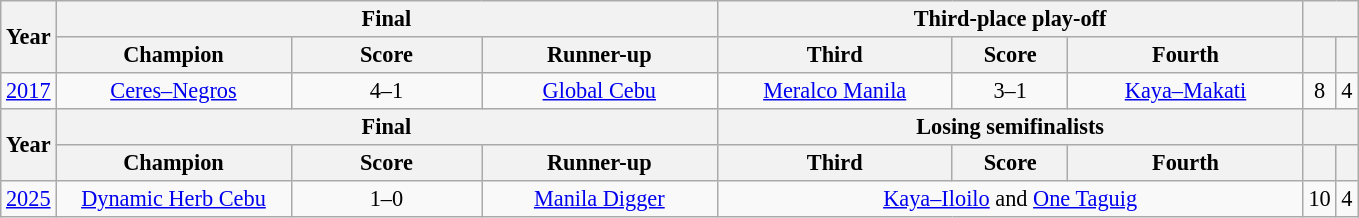<table class="wikitable" style="font-size:93%; text-align:center; width:;">
<tr>
<th rowspan=2 style= "width:;">Year</th>
<th colspan=3>Final</th>
<th colspan=3>Third-place play-off</th>
<th colspan=2 style= "width:;"></th>
</tr>
<tr>
<th width= 150px>Champion</th>
<th width= 120px>Score</th>
<th width= 150px>Runner-up</th>
<th width= 150px>Third</th>
<th width= 70px>Score</th>
<th width= 150px>Fourth</th>
<th></th>
<th></th>
</tr>
<tr>
<td><a href='#'>2017</a></td>
<td><a href='#'>Ceres–Negros</a></td>
<td>4–1</td>
<td><a href='#'>Global Cebu</a></td>
<td><a href='#'>Meralco Manila</a></td>
<td>3–1</td>
<td><a href='#'>Kaya–Makati</a></td>
<td>8</td>
<td>4</td>
</tr>
<tr>
<th rowspan=2 style= "width:;">Year</th>
<th colspan=3>Final</th>
<th colspan=3>Losing semifinalists</th>
<th colspan=2 style= "width:;"></th>
</tr>
<tr>
<th width= 150px>Champion</th>
<th width= 120px>Score</th>
<th width= 150px>Runner-up</th>
<th width= 150px>Third</th>
<th width= 70px>Score</th>
<th width= 150px>Fourth</th>
<th></th>
<th></th>
</tr>
<tr>
<td><a href='#'>2025</a></td>
<td><a href='#'>Dynamic Herb Cebu</a></td>
<td>1–0</td>
<td><a href='#'>Manila Digger</a></td>
<td colspan=3><a href='#'>Kaya–Iloilo</a> and <a href='#'>One Taguig</a></td>
<td>10</td>
<td>4</td>
</tr>
</table>
